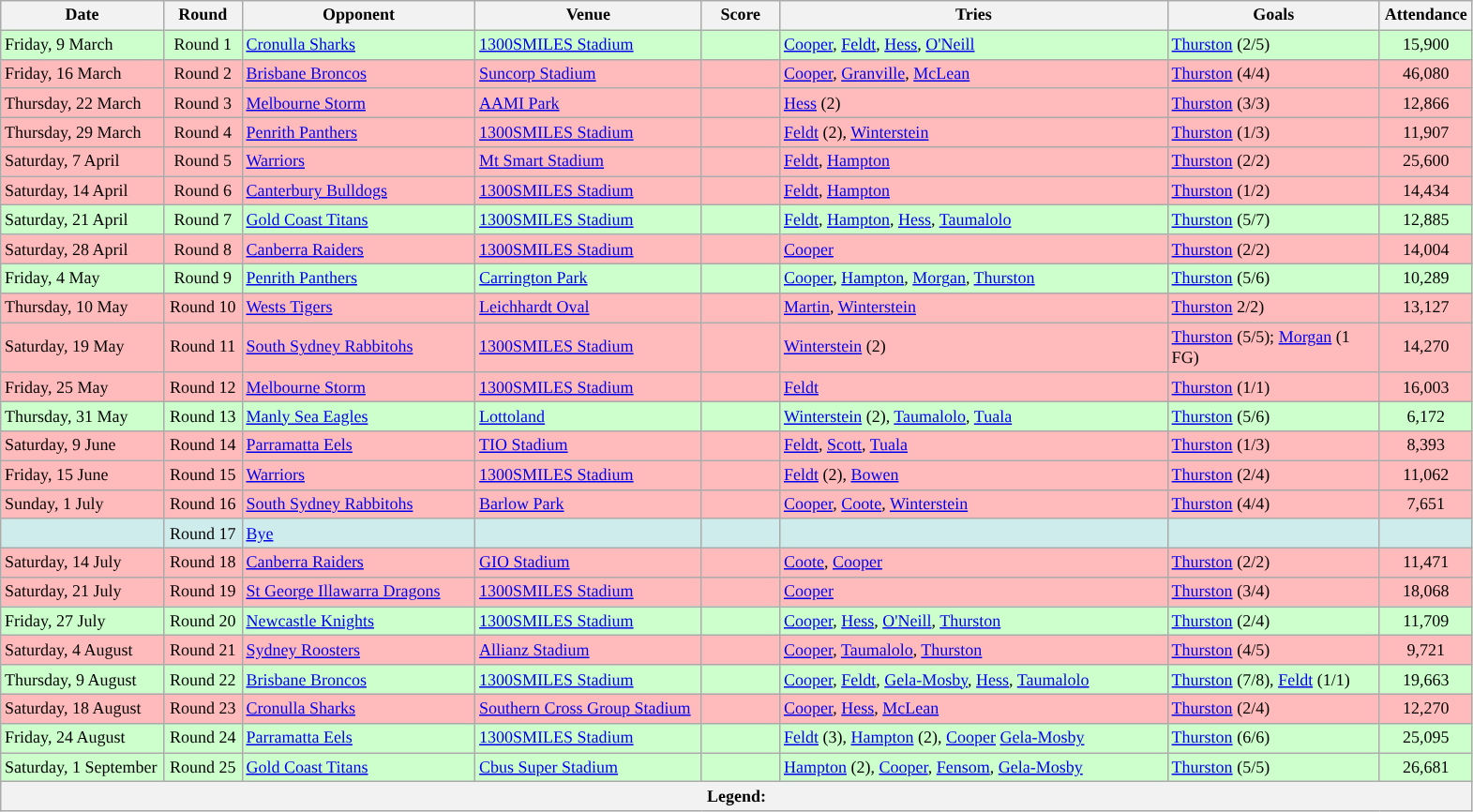<table class="wikitable" style="font-size:75%;">
<tr>
<th style="width:110px;">Date</th>
<th style="width:50px;">Round</th>
<th style="width:160px;">Opponent</th>
<th style="width:155px;">Venue</th>
<th style="width:50px;">Score</th>
<th style="width:270px;">Tries</th>
<th style="width:145px;">Goals</th>
<th style="width:60px;">Attendance</th>
</tr>
<tr style="background:#ccffcc;">
<td>Friday, 9 March</td>
<td style="text-align:center;">Round 1</td>
<td> <a href='#'>Cronulla Sharks</a></td>
<td><a href='#'>1300SMILES Stadium</a></td>
<td style="text-align:center;"></td>
<td><a href='#'>Cooper</a>, <a href='#'>Feldt</a>, <a href='#'>Hess</a>, <a href='#'>O'Neill</a></td>
<td><a href='#'>Thurston</a> (2/5)</td>
<td style="text-align:center;">15,900</td>
</tr>
<tr style="background:#FFBBBB">
<td>Friday, 16 March</td>
<td style="text-align:center;">Round 2</td>
<td> <a href='#'>Brisbane Broncos</a></td>
<td><a href='#'>Suncorp Stadium</a></td>
<td style="text-align:center;"></td>
<td><a href='#'>Cooper</a>, <a href='#'>Granville</a>, <a href='#'>McLean</a></td>
<td><a href='#'>Thurston</a> (4/4)</td>
<td style="text-align:center;">46,080</td>
</tr>
<tr style="background:#FFBBBB">
<td>Thursday, 22 March</td>
<td style="text-align:center;">Round 3</td>
<td> <a href='#'>Melbourne Storm</a></td>
<td><a href='#'>AAMI Park</a></td>
<td style="text-align:center;"></td>
<td><a href='#'>Hess</a> (2)</td>
<td><a href='#'>Thurston</a> (3/3)</td>
<td style="text-align:center;">12,866</td>
</tr>
<tr style="background:#FFBBBB">
<td>Thursday, 29 March</td>
<td style="text-align:center;">Round 4</td>
<td> <a href='#'>Penrith Panthers</a></td>
<td><a href='#'>1300SMILES Stadium</a></td>
<td style="text-align:center;"></td>
<td><a href='#'>Feldt</a> (2), <a href='#'>Winterstein</a></td>
<td><a href='#'>Thurston</a> (1/3)</td>
<td style="text-align:center;">11,907</td>
</tr>
<tr style="background:#FFBBBB">
<td>Saturday, 7 April</td>
<td style="text-align:center;">Round 5</td>
<td> <a href='#'>Warriors</a></td>
<td><a href='#'>Mt Smart Stadium</a></td>
<td style="text-align:center;"></td>
<td><a href='#'>Feldt</a>, <a href='#'>Hampton</a></td>
<td><a href='#'>Thurston</a> (2/2)</td>
<td style="text-align:center;">25,600</td>
</tr>
<tr style="background:#FFBBBB">
<td>Saturday, 14 April</td>
<td style="text-align:center;">Round 6</td>
<td> <a href='#'>Canterbury Bulldogs</a></td>
<td><a href='#'>1300SMILES Stadium</a></td>
<td style="text-align:center;"></td>
<td><a href='#'>Feldt</a>, <a href='#'>Hampton</a></td>
<td><a href='#'>Thurston</a> (1/2)</td>
<td style="text-align:center;">14,434</td>
</tr>
<tr style="background:#ccffcc;">
<td>Saturday, 21 April</td>
<td style="text-align:center;">Round 7</td>
<td> <a href='#'>Gold Coast Titans</a></td>
<td><a href='#'>1300SMILES Stadium</a></td>
<td style="text-align:center;"></td>
<td><a href='#'>Feldt</a>, <a href='#'>Hampton</a>, <a href='#'>Hess</a>, <a href='#'>Taumalolo</a></td>
<td><a href='#'>Thurston</a> (5/7)</td>
<td style="text-align:center;">12,885</td>
</tr>
<tr style="background:#FFBBBB">
<td>Saturday, 28 April</td>
<td style="text-align:center;">Round 8</td>
<td> <a href='#'>Canberra Raiders</a></td>
<td><a href='#'>1300SMILES Stadium</a></td>
<td style="text-align:center;"></td>
<td><a href='#'>Cooper</a></td>
<td><a href='#'>Thurston</a> (2/2)</td>
<td style="text-align:center;">14,004</td>
</tr>
<tr style="background:#ccffcc;">
<td>Friday, 4 May</td>
<td style="text-align:center;">Round 9</td>
<td> <a href='#'>Penrith Panthers</a></td>
<td><a href='#'>Carrington Park</a></td>
<td style="text-align:center;"></td>
<td><a href='#'>Cooper</a>, <a href='#'>Hampton</a>, <a href='#'>Morgan</a>, <a href='#'>Thurston</a></td>
<td><a href='#'>Thurston</a> (5/6)</td>
<td style="text-align:center;">10,289</td>
</tr>
<tr style="background:#FFBBBB">
<td>Thursday, 10 May</td>
<td style="text-align:center;">Round 10</td>
<td> <a href='#'>Wests Tigers</a></td>
<td><a href='#'>Leichhardt Oval</a></td>
<td style="text-align:center;"></td>
<td><a href='#'>Martin</a>, <a href='#'>Winterstein</a></td>
<td><a href='#'>Thurston</a> 2/2)</td>
<td style="text-align:center;">13,127</td>
</tr>
<tr style="background:#FFBBBB">
<td>Saturday, 19 May</td>
<td style="text-align:center;">Round 11</td>
<td> <a href='#'>South Sydney Rabbitohs</a></td>
<td><a href='#'>1300SMILES Stadium</a></td>
<td style="text-align:center;"></td>
<td><a href='#'>Winterstein</a> (2)</td>
<td><a href='#'>Thurston</a> (5/5); <a href='#'>Morgan</a> (1 FG)</td>
<td style="text-align:center;">14,270</td>
</tr>
<tr style="background:#FFBBBB">
<td>Friday, 25 May</td>
<td style="text-align:center;">Round 12</td>
<td> <a href='#'>Melbourne Storm</a></td>
<td><a href='#'>1300SMILES Stadium</a></td>
<td style="text-align:center;"></td>
<td><a href='#'>Feldt</a></td>
<td><a href='#'>Thurston</a> (1/1)</td>
<td style="text-align:center;">16,003</td>
</tr>
<tr style="background:#ccffcc;">
<td>Thursday, 31 May</td>
<td style="text-align:center;">Round 13</td>
<td> <a href='#'>Manly Sea Eagles</a></td>
<td><a href='#'>Lottoland</a></td>
<td style="text-align:center;"></td>
<td><a href='#'>Winterstein</a> (2), <a href='#'>Taumalolo</a>, <a href='#'>Tuala</a></td>
<td><a href='#'>Thurston</a> (5/6)</td>
<td style="text-align:center;">6,172</td>
</tr>
<tr style="background:#FFBBBB">
<td>Saturday, 9 June</td>
<td style="text-align:center;">Round 14</td>
<td> <a href='#'>Parramatta Eels</a></td>
<td><a href='#'>TIO Stadium</a></td>
<td style="text-align:center;"></td>
<td><a href='#'>Feldt</a>, <a href='#'>Scott</a>, <a href='#'>Tuala</a></td>
<td><a href='#'>Thurston</a> (1/3)</td>
<td style="text-align:center;">8,393</td>
</tr>
<tr style="background:#FFBBBB">
<td>Friday, 15 June</td>
<td style="text-align:center;">Round 15</td>
<td> <a href='#'>Warriors</a></td>
<td><a href='#'>1300SMILES Stadium</a></td>
<td style="text-align:center;"></td>
<td><a href='#'>Feldt</a> (2), <a href='#'>Bowen</a></td>
<td><a href='#'>Thurston</a> (2/4)</td>
<td style="text-align:center;">11,062</td>
</tr>
<tr style="background:#FFBBBB">
<td>Sunday, 1 July</td>
<td style="text-align:center;">Round 16</td>
<td> <a href='#'>South Sydney Rabbitohs</a></td>
<td><a href='#'>Barlow Park</a></td>
<td style="text-align:center;"></td>
<td><a href='#'>Cooper</a>, <a href='#'>Coote</a>, <a href='#'>Winterstein</a></td>
<td><a href='#'>Thurston</a> (4/4)</td>
<td style="text-align:center;">7,651</td>
</tr>
<tr style="background:#cfecec;">
<td></td>
<td style="text-align:center;">Round 17</td>
<td><a href='#'>Bye</a></td>
<td></td>
<td></td>
<td></td>
<td></td>
<td></td>
</tr>
<tr style="background:#FFBBBB">
<td>Saturday, 14 July</td>
<td style="text-align:center;">Round 18</td>
<td> <a href='#'>Canberra Raiders</a></td>
<td><a href='#'>GIO Stadium</a></td>
<td style="text-align:center;"></td>
<td><a href='#'>Coote</a>, <a href='#'>Cooper</a></td>
<td><a href='#'>Thurston</a> (2/2)</td>
<td style="text-align:center;">11,471</td>
</tr>
<tr style="background:#FFBBBB">
<td>Saturday, 21 July</td>
<td style="text-align:center;">Round 19</td>
<td> <a href='#'>St George Illawarra Dragons</a></td>
<td><a href='#'>1300SMILES Stadium</a></td>
<td style="text-align:center;"></td>
<td><a href='#'>Cooper</a></td>
<td><a href='#'>Thurston</a> (3/4)</td>
<td style="text-align:center;">18,068</td>
</tr>
<tr style="background:#ccffcc;">
<td>Friday, 27 July</td>
<td style="text-align:center;">Round 20</td>
<td> <a href='#'>Newcastle Knights</a></td>
<td><a href='#'>1300SMILES Stadium</a></td>
<td style="text-align:center;"></td>
<td><a href='#'>Cooper</a>, <a href='#'>Hess</a>, <a href='#'>O'Neill</a>, <a href='#'>Thurston</a></td>
<td><a href='#'>Thurston</a> (2/4)</td>
<td style="text-align:center;">11,709</td>
</tr>
<tr style="background:#FFBBBB">
<td>Saturday, 4 August</td>
<td style="text-align:center;">Round 21</td>
<td> <a href='#'>Sydney Roosters</a></td>
<td><a href='#'>Allianz Stadium</a></td>
<td style="text-align:center;"></td>
<td><a href='#'>Cooper</a>, <a href='#'>Taumalolo</a>, <a href='#'>Thurston</a></td>
<td><a href='#'>Thurston</a> (4/5)</td>
<td style="text-align:center;">9,721</td>
</tr>
<tr style="background:#ccffcc;">
<td>Thursday, 9 August</td>
<td style="text-align:center;">Round 22</td>
<td> <a href='#'>Brisbane Broncos</a></td>
<td><a href='#'>1300SMILES Stadium</a></td>
<td style="text-align:center;"></td>
<td><a href='#'>Cooper</a>, <a href='#'>Feldt</a>, <a href='#'>Gela-Mosby</a>, <a href='#'>Hess</a>, <a href='#'>Taumalolo</a></td>
<td><a href='#'>Thurston</a> (7/8), <a href='#'>Feldt</a> (1/1)</td>
<td style="text-align:center;">19,663</td>
</tr>
<tr style="background:#FFBBBB">
<td>Saturday, 18 August</td>
<td style="text-align:center;">Round 23</td>
<td> <a href='#'>Cronulla Sharks</a></td>
<td><a href='#'>Southern Cross Group Stadium</a></td>
<td style="text-align:center;"></td>
<td><a href='#'>Cooper</a>, <a href='#'>Hess</a>, <a href='#'>McLean</a></td>
<td><a href='#'>Thurston</a> (2/4)</td>
<td style="text-align:center;">12,270</td>
</tr>
<tr style="background:#ccffcc;">
<td>Friday, 24 August</td>
<td style="text-align:center;">Round 24</td>
<td> <a href='#'>Parramatta Eels</a></td>
<td><a href='#'>1300SMILES Stadium</a></td>
<td style="text-align:center;"></td>
<td><a href='#'>Feldt</a> (3), <a href='#'>Hampton</a> (2), <a href='#'>Cooper</a> <a href='#'>Gela-Mosby</a></td>
<td><a href='#'>Thurston</a> (6/6)</td>
<td style="text-align:center;">25,095</td>
</tr>
<tr style="background:#ccffcc;">
<td>Saturday, 1 September</td>
<td style="text-align:center;">Round 25</td>
<td> <a href='#'>Gold Coast Titans</a></td>
<td><a href='#'>Cbus Super Stadium</a></td>
<td style="text-align:center;"></td>
<td><a href='#'>Hampton</a> (2), <a href='#'>Cooper</a>, <a href='#'>Fensom</a>, <a href='#'>Gela-Mosby</a></td>
<td><a href='#'>Thurston</a> (5/5)</td>
<td style="text-align:center;">26,681</td>
</tr>
<tr>
<th colspan="11"><strong>Legend</strong>:    </th>
</tr>
</table>
